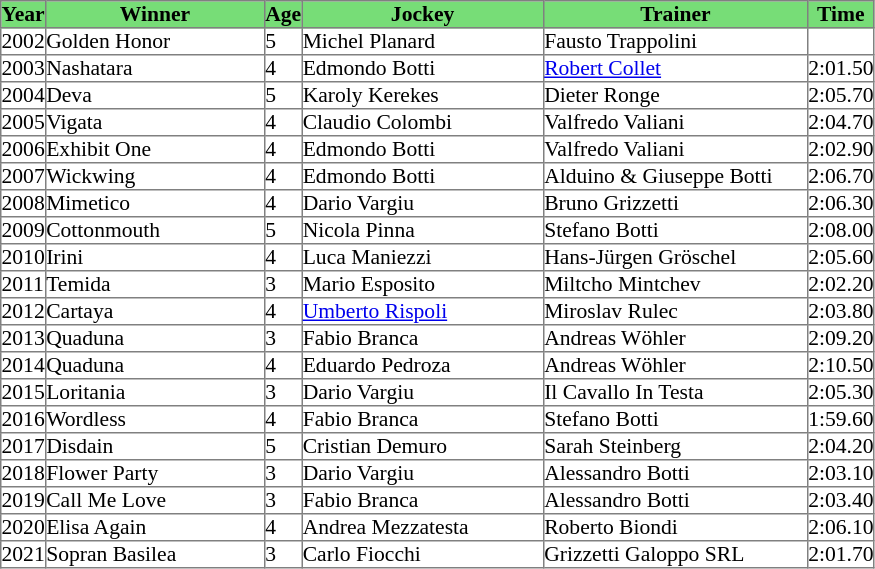<table class = "sortable" | border="1" cellpadding="0" style="border-collapse: collapse; font-size:90%">
<tr bgcolor="#77dd77" align="center">
<th>Year</th>
<th>Winner</th>
<th>Age</th>
<th>Jockey</th>
<th>Trainer</th>
<th>Time</th>
</tr>
<tr>
<td>2002</td>
<td width=145px>Golden Honor</td>
<td>5</td>
<td width=160px>Michel Planard</td>
<td width=175px>Fausto Trappolini</td>
<td></td>
</tr>
<tr>
<td>2003</td>
<td>Nashatara</td>
<td>4</td>
<td>Edmondo Botti</td>
<td><a href='#'>Robert Collet</a></td>
<td>2:01.50</td>
</tr>
<tr>
<td>2004</td>
<td>Deva</td>
<td>5</td>
<td>Karoly Kerekes</td>
<td>Dieter Ronge</td>
<td>2:05.70</td>
</tr>
<tr>
<td>2005</td>
<td>Vigata</td>
<td>4</td>
<td>Claudio Colombi</td>
<td>Valfredo Valiani</td>
<td>2:04.70</td>
</tr>
<tr>
<td>2006</td>
<td>Exhibit One</td>
<td>4</td>
<td>Edmondo Botti</td>
<td>Valfredo Valiani</td>
<td>2:02.90</td>
</tr>
<tr>
<td>2007</td>
<td>Wickwing</td>
<td>4</td>
<td>Edmondo Botti</td>
<td>Alduino & Giuseppe Botti</td>
<td>2:06.70</td>
</tr>
<tr>
<td>2008</td>
<td>Mimetico</td>
<td>4</td>
<td>Dario Vargiu</td>
<td>Bruno Grizzetti</td>
<td>2:06.30</td>
</tr>
<tr>
<td>2009</td>
<td>Cottonmouth</td>
<td>5</td>
<td>Nicola Pinna</td>
<td>Stefano Botti</td>
<td>2:08.00</td>
</tr>
<tr>
<td>2010</td>
<td>Irini</td>
<td>4</td>
<td>Luca Maniezzi</td>
<td>Hans-Jürgen Gröschel</td>
<td>2:05.60</td>
</tr>
<tr>
<td>2011</td>
<td>Temida</td>
<td>3</td>
<td>Mario Esposito</td>
<td>Miltcho Mintchev</td>
<td>2:02.20</td>
</tr>
<tr>
<td>2012</td>
<td>Cartaya</td>
<td>4</td>
<td><a href='#'>Umberto Rispoli</a></td>
<td>Miroslav Rulec</td>
<td>2:03.80</td>
</tr>
<tr>
<td>2013</td>
<td>Quaduna</td>
<td>3</td>
<td>Fabio Branca</td>
<td>Andreas Wöhler</td>
<td>2:09.20</td>
</tr>
<tr>
<td>2014</td>
<td>Quaduna</td>
<td>4</td>
<td>Eduardo Pedroza</td>
<td>Andreas Wöhler</td>
<td>2:10.50</td>
</tr>
<tr>
<td>2015</td>
<td>Loritania</td>
<td>3</td>
<td>Dario Vargiu</td>
<td>Il Cavallo In Testa</td>
<td>2:05.30</td>
</tr>
<tr>
<td>2016</td>
<td>Wordless</td>
<td>4</td>
<td>Fabio Branca</td>
<td>Stefano Botti</td>
<td>1:59.60</td>
</tr>
<tr>
<td>2017</td>
<td>Disdain</td>
<td>5</td>
<td>Cristian Demuro</td>
<td>Sarah Steinberg</td>
<td>2:04.20</td>
</tr>
<tr>
<td>2018</td>
<td>Flower Party</td>
<td>3</td>
<td>Dario Vargiu</td>
<td>Alessandro Botti</td>
<td>2:03.10</td>
</tr>
<tr>
<td>2019</td>
<td>Call Me Love</td>
<td>3</td>
<td>Fabio Branca</td>
<td>Alessandro Botti</td>
<td>2:03.40</td>
</tr>
<tr>
<td>2020</td>
<td>Elisa Again</td>
<td>4</td>
<td>Andrea Mezzatesta</td>
<td>Roberto Biondi</td>
<td>2:06.10</td>
</tr>
<tr>
<td>2021</td>
<td>Sopran Basilea</td>
<td>3</td>
<td>Carlo Fiocchi</td>
<td>Grizzetti Galoppo SRL</td>
<td>2:01.70</td>
</tr>
</table>
